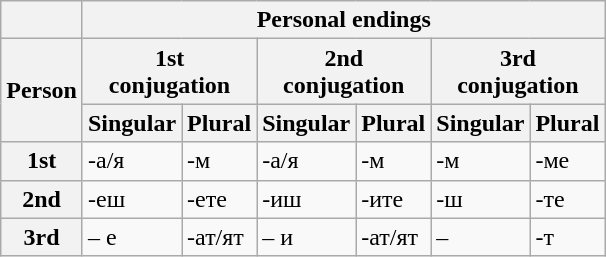<table class="wikitable">
<tr>
<th></th>
<th colspan="6">Personal endings</th>
</tr>
<tr>
<th rowspan="2">Person</th>
<th colspan="2">1st<br>conjugation</th>
<th colspan="2">2nd<br>conjugation</th>
<th colspan="2">3rd<br>conjugation</th>
</tr>
<tr>
<th>Singular</th>
<th>Plural</th>
<th>Singular</th>
<th>Plural</th>
<th>Singular</th>
<th>Plural</th>
</tr>
<tr>
<th>1st</th>
<td>-а/я</td>
<td>-м</td>
<td>-а/я</td>
<td>-м</td>
<td>-м</td>
<td>-ме</td>
</tr>
<tr>
<th>2nd</th>
<td>-еш</td>
<td>-ете</td>
<td>-иш</td>
<td>-ите</td>
<td>-ш</td>
<td>-те</td>
</tr>
<tr>
<th>3rd</th>
<td>– е</td>
<td>-ат/ят</td>
<td>– и</td>
<td>-ат/ят</td>
<td>–</td>
<td>-т</td>
</tr>
</table>
